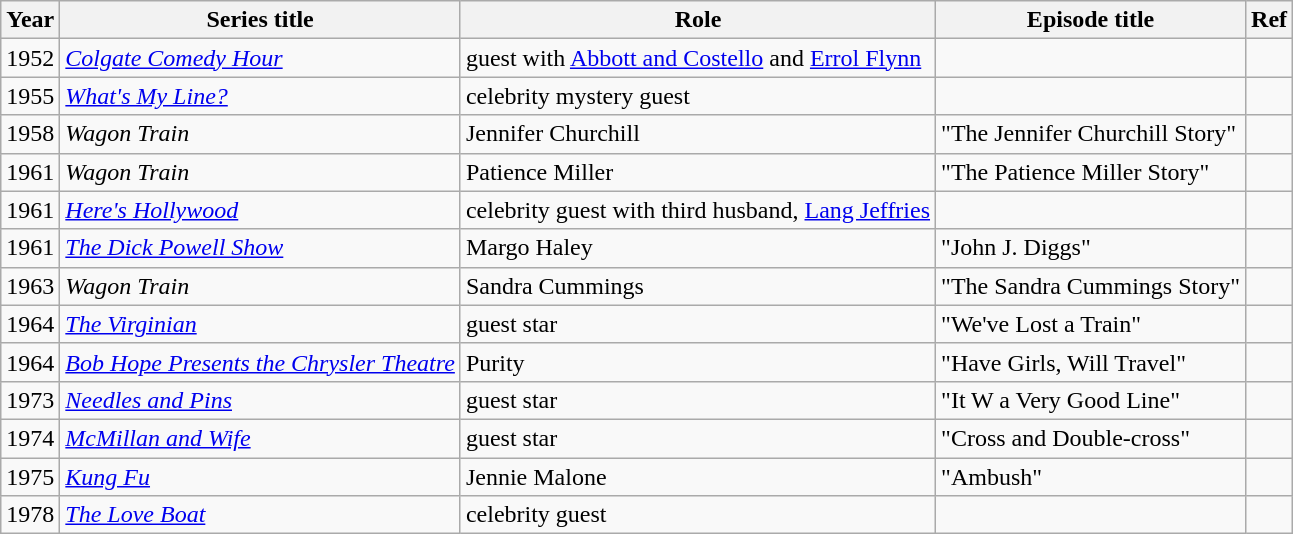<table class=wikitable>
<tr>
<th>Year</th>
<th>Series title</th>
<th>Role</th>
<th>Episode title</th>
<th>Ref</th>
</tr>
<tr>
<td>1952</td>
<td><em><a href='#'>Colgate Comedy Hour</a></em></td>
<td>guest with <a href='#'>Abbott and Costello</a> and <a href='#'>Errol Flynn</a></td>
<td></td>
<td></td>
</tr>
<tr>
<td>1955</td>
<td><em><a href='#'>What's My Line?</a></em></td>
<td>celebrity mystery guest</td>
<td></td>
<td></td>
</tr>
<tr>
<td>1958</td>
<td><em>Wagon Train</em></td>
<td>Jennifer Churchill</td>
<td>"The Jennifer Churchill Story"</td>
<td></td>
</tr>
<tr>
<td>1961</td>
<td><em>Wagon Train</em></td>
<td>Patience Miller</td>
<td>"The Patience Miller Story"</td>
<td></td>
</tr>
<tr>
<td>1961</td>
<td><em><a href='#'>Here's Hollywood</a></em></td>
<td>celebrity guest with third husband, <a href='#'>Lang Jeffries</a></td>
<td></td>
<td></td>
</tr>
<tr>
<td>1961</td>
<td><em><a href='#'>The Dick Powell Show</a></em></td>
<td>Margo Haley</td>
<td>"John J. Diggs"</td>
<td></td>
</tr>
<tr>
<td>1963</td>
<td><em>Wagon Train</em></td>
<td>Sandra Cummings</td>
<td>"The Sandra Cummings Story"</td>
<td></td>
</tr>
<tr>
<td>1964</td>
<td><em><a href='#'>The Virginian</a></em></td>
<td>guest star</td>
<td>"We've Lost a Train"</td>
<td></td>
</tr>
<tr>
<td>1964</td>
<td><em><a href='#'>Bob Hope Presents the Chrysler Theatre</a></em></td>
<td>Purity</td>
<td>"Have Girls, Will Travel"</td>
<td></td>
</tr>
<tr>
<td>1973</td>
<td><em><a href='#'>Needles and Pins</a></em></td>
<td>guest star</td>
<td>"It W a Very Good Line"</td>
<td></td>
</tr>
<tr>
<td>1974</td>
<td><em><a href='#'>McMillan and Wife</a></em></td>
<td>guest star</td>
<td>"Cross and Double-cross"</td>
<td></td>
</tr>
<tr>
<td>1975</td>
<td><em><a href='#'>Kung Fu</a></em></td>
<td>Jennie Malone</td>
<td>"Ambush"</td>
<td></td>
</tr>
<tr>
<td>1978</td>
<td><em><a href='#'>The Love Boat</a></em></td>
<td>celebrity guest</td>
<td></td>
<td></td>
</tr>
</table>
